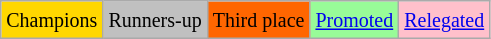<table class="wikitable">
<tr>
<td bgcolor=gold><small>Champions</small></td>
<td bgcolor=silver><small>Runners-up</small></td>
<td bgcolor=ff6600><small>Third place</small></td>
<td bgcolor=palegreen><small><a href='#'>Promoted</a></small></td>
<td bgcolor=pink><small><a href='#'>Relegated</a></small></td>
</tr>
</table>
